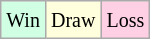<table class="wikitable">
<tr>
<td style="background:#d0ffe3;"><small>Win</small></td>
<td style="background:#ffd;"><small>Draw</small></td>
<td style="background:#ffd0e3;"><small>Loss</small></td>
</tr>
</table>
